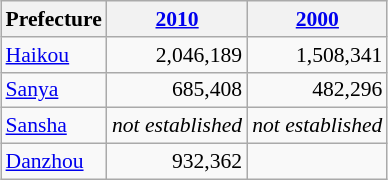<table class="wikitable sortable"  style="font-size:90%; margin:auto;">
<tr>
<th>Prefecture</th>
<th><a href='#'>2010</a></th>
<th><a href='#'>2000</a></th>
</tr>
<tr>
<td><a href='#'>Haikou</a></td>
<td style="text-align: right;">2,046,189</td>
<td style="text-align: right;">1,508,341</td>
</tr>
<tr>
<td><a href='#'>Sanya</a></td>
<td style="text-align: right;">685,408</td>
<td style="text-align: right;">482,296</td>
</tr>
<tr>
<td><a href='#'>Sansha</a></td>
<td style="text-align: right;"><em>not established</em></td>
<td style="text-align: right;"><em>not established</em></td>
</tr>
<tr>
<td><a href='#'>Danzhou</a></td>
<td style="text-align: right;">932,362</td>
<td style="text-align: right;"></td>
</tr>
</table>
